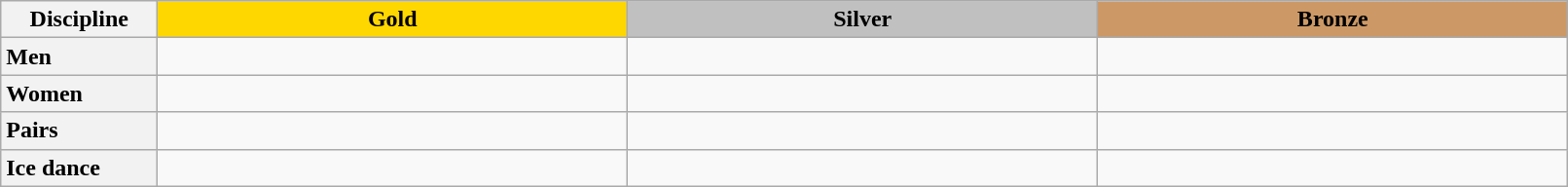<table class="wikitable unsortable" style="text-align:left; width:85%">
<tr>
<th scope="col" style="text-align:center; width:10%">Discipline</th>
<td scope="col" style="text-align:center; width:30%; background:gold"><strong>Gold</strong></td>
<td scope="col" style="text-align:center; width:30%; background:silver"><strong>Silver</strong></td>
<td scope="col" style="text-align:center; width:30%; background:#c96"><strong>Bronze</strong></td>
</tr>
<tr>
<th scope="row" style="text-align:left">Men</th>
<td></td>
<td></td>
<td></td>
</tr>
<tr>
<th scope="row" style="text-align:left">Women</th>
<td></td>
<td></td>
<td></td>
</tr>
<tr>
<th scope="row" style="text-align:left">Pairs</th>
<td></td>
<td></td>
<td></td>
</tr>
<tr>
<th scope="row" style="text-align:left">Ice dance</th>
<td></td>
<td></td>
<td></td>
</tr>
</table>
